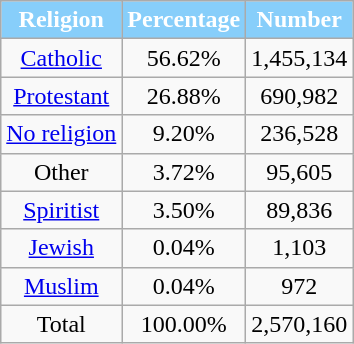<table class="wikitable">
<tr>
<th style="background:#87CEFA; color:white">Religion</th>
<th style="background:#87CEFA; color:white">Percentage</th>
<th style="background:#87CEFA; color:white">Number</th>
</tr>
<tr style="text-align:center;">
<td><a href='#'>Catholic</a></td>
<td>56.62%</td>
<td>1,455,134</td>
</tr>
<tr style="text-align:center;">
<td><a href='#'>Protestant</a></td>
<td>26.88%</td>
<td>690,982</td>
</tr>
<tr style="text-align:center;">
<td><a href='#'>No religion</a></td>
<td>9.20%</td>
<td>236,528</td>
</tr>
<tr style="text-align:center;">
<td>Other</td>
<td>3.72%</td>
<td>95,605</td>
</tr>
<tr style="text-align:center;">
<td><a href='#'>Spiritist</a></td>
<td>3.50%</td>
<td>89,836</td>
</tr>
<tr style="text-align:center;">
<td><a href='#'>Jewish</a></td>
<td>0.04%</td>
<td>1,103</td>
</tr>
<tr style="text-align:center;">
<td><a href='#'>Muslim</a></td>
<td>0.04%</td>
<td>972</td>
</tr>
<tr style="text-align:center;">
<td>Total</td>
<td>100.00%</td>
<td>2,570,160</td>
</tr>
</table>
